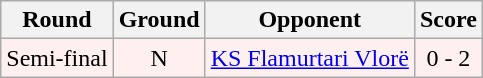<table class="wikitable sortable">
<tr>
<th>Round</th>
<th>Ground</th>
<th>Opponent</th>
<th>Score</th>
</tr>
<tr bgcolor=#FFF0F0>
<td align="center">Semi-final</td>
<td align="center">N</td>
<td><a href='#'>KS Flamurtari Vlorë</a></td>
<td align="center">0 - 2</td>
</tr>
</table>
